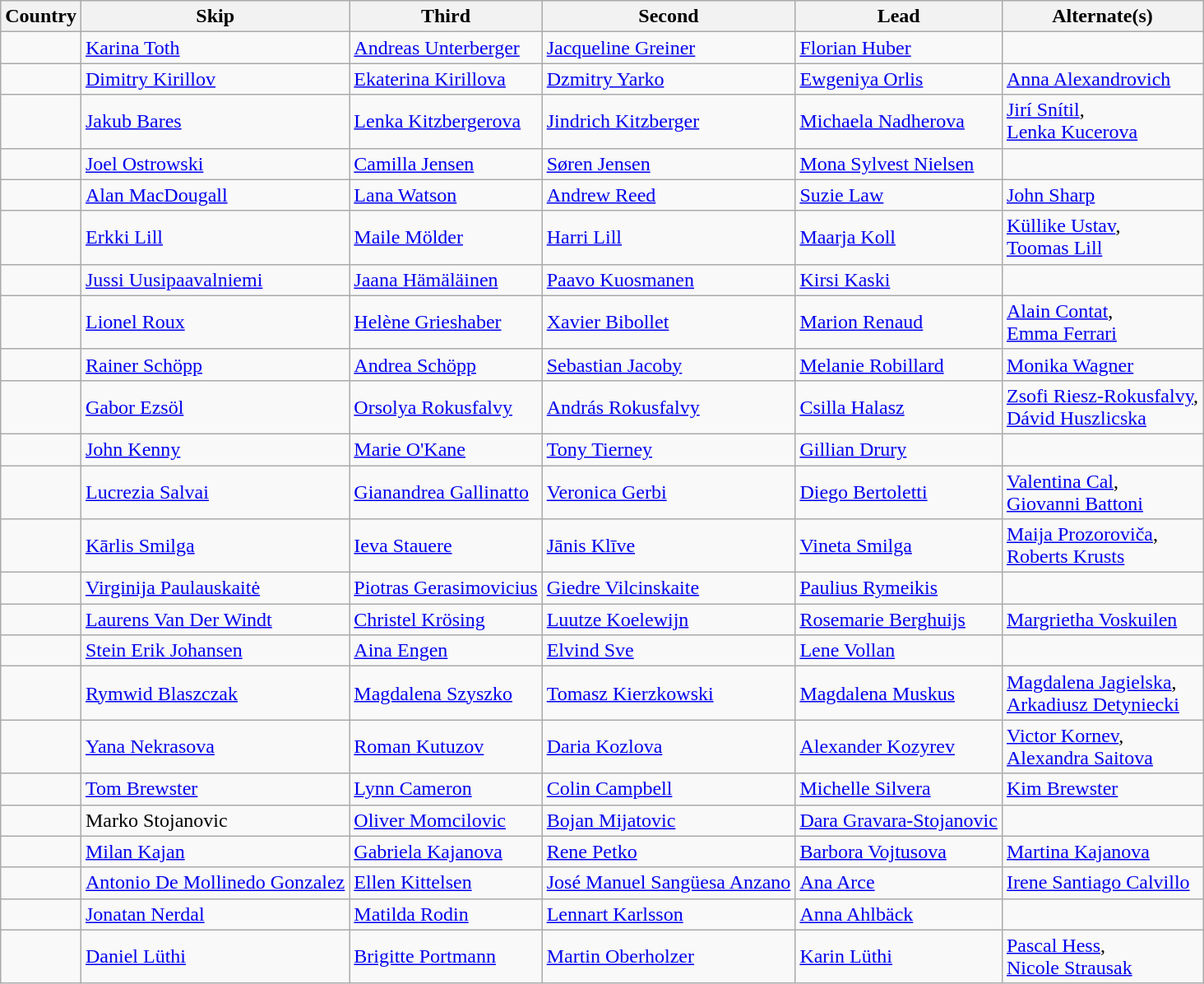<table class="wikitable">
<tr>
<th>Country</th>
<th>Skip</th>
<th>Third</th>
<th>Second</th>
<th>Lead</th>
<th>Alternate(s)</th>
</tr>
<tr>
<td></td>
<td><a href='#'>Karina Toth</a></td>
<td><a href='#'>Andreas Unterberger</a></td>
<td><a href='#'>Jacqueline Greiner</a></td>
<td><a href='#'>Florian Huber</a></td>
<td></td>
</tr>
<tr>
<td></td>
<td><a href='#'>Dimitry Kirillov</a></td>
<td><a href='#'>Ekaterina Kirillova</a></td>
<td><a href='#'>Dzmitry Yarko</a></td>
<td><a href='#'>Ewgeniya Orlis</a></td>
<td><a href='#'>Anna Alexandrovich</a></td>
</tr>
<tr>
<td></td>
<td><a href='#'>Jakub Bares</a></td>
<td><a href='#'>Lenka Kitzbergerova</a></td>
<td><a href='#'>Jindrich Kitzberger</a></td>
<td><a href='#'>Michaela Nadherova</a></td>
<td><a href='#'>Jirí Snítil</a>,<br><a href='#'>Lenka Kucerova</a></td>
</tr>
<tr>
<td></td>
<td><a href='#'>Joel Ostrowski</a></td>
<td><a href='#'>Camilla Jensen</a></td>
<td><a href='#'>Søren Jensen</a></td>
<td><a href='#'>Mona Sylvest Nielsen</a></td>
<td></td>
</tr>
<tr>
<td></td>
<td><a href='#'>Alan MacDougall</a></td>
<td><a href='#'>Lana Watson</a></td>
<td><a href='#'>Andrew Reed</a></td>
<td><a href='#'>Suzie Law</a></td>
<td><a href='#'>John Sharp</a></td>
</tr>
<tr>
<td></td>
<td><a href='#'>Erkki Lill</a></td>
<td><a href='#'>Maile Mölder</a></td>
<td><a href='#'>Harri Lill</a></td>
<td><a href='#'>Maarja Koll</a></td>
<td><a href='#'>Küllike Ustav</a>,<br><a href='#'>Toomas Lill</a></td>
</tr>
<tr>
<td></td>
<td><a href='#'>Jussi Uusipaavalniemi</a></td>
<td><a href='#'>Jaana Hämäläinen</a></td>
<td><a href='#'>Paavo Kuosmanen</a></td>
<td><a href='#'>Kirsi Kaski</a></td>
<td></td>
</tr>
<tr>
<td></td>
<td><a href='#'>Lionel Roux</a></td>
<td><a href='#'>Helène Grieshaber</a></td>
<td><a href='#'>Xavier Bibollet</a></td>
<td><a href='#'>Marion Renaud</a></td>
<td><a href='#'>Alain Contat</a>,<br><a href='#'>Emma Ferrari</a></td>
</tr>
<tr>
<td></td>
<td><a href='#'>Rainer Schöpp</a></td>
<td><a href='#'>Andrea Schöpp</a></td>
<td><a href='#'>Sebastian Jacoby</a></td>
<td><a href='#'>Melanie Robillard</a></td>
<td><a href='#'>Monika Wagner</a></td>
</tr>
<tr>
<td></td>
<td><a href='#'>Gabor Ezsöl</a></td>
<td><a href='#'>Orsolya Rokusfalvy</a></td>
<td><a href='#'>András Rokusfalvy</a></td>
<td><a href='#'>Csilla Halasz</a></td>
<td><a href='#'>Zsofi Riesz-Rokusfalvy</a>,<br><a href='#'>Dávid Huszlicska</a></td>
</tr>
<tr>
<td></td>
<td><a href='#'>John Kenny</a></td>
<td><a href='#'>Marie O'Kane</a></td>
<td><a href='#'>Tony Tierney</a></td>
<td><a href='#'>Gillian Drury</a></td>
<td></td>
</tr>
<tr>
<td></td>
<td><a href='#'>Lucrezia Salvai</a></td>
<td><a href='#'>Gianandrea Gallinatto</a></td>
<td><a href='#'>Veronica Gerbi</a></td>
<td><a href='#'>Diego Bertoletti</a></td>
<td><a href='#'>Valentina Cal</a>,<br><a href='#'>Giovanni Battoni</a></td>
</tr>
<tr>
<td></td>
<td><a href='#'>Kārlis Smilga</a></td>
<td><a href='#'>Ieva Stauere</a></td>
<td><a href='#'>Jānis Klīve</a></td>
<td><a href='#'>Vineta Smilga</a></td>
<td><a href='#'>Maija Prozoroviča</a>,<br><a href='#'>Roberts Krusts</a></td>
</tr>
<tr>
<td></td>
<td><a href='#'>Virginija Paulauskaitė</a></td>
<td><a href='#'>Piotras Gerasimovicius</a></td>
<td><a href='#'>Giedre Vilcinskaite</a></td>
<td><a href='#'>Paulius Rymeikis</a></td>
<td></td>
</tr>
<tr>
<td></td>
<td><a href='#'>Laurens Van Der Windt</a></td>
<td><a href='#'>Christel Krösing</a></td>
<td><a href='#'>Luutze Koelewijn</a></td>
<td><a href='#'>Rosemarie Berghuijs</a></td>
<td><a href='#'>Margrietha Voskuilen</a></td>
</tr>
<tr>
<td></td>
<td><a href='#'>Stein Erik Johansen</a></td>
<td><a href='#'>Aina Engen</a></td>
<td><a href='#'>Elvind Sve</a></td>
<td><a href='#'>Lene Vollan</a></td>
<td></td>
</tr>
<tr>
<td></td>
<td><a href='#'>Rymwid Blaszczak</a></td>
<td><a href='#'>Magdalena Szyszko</a></td>
<td><a href='#'>Tomasz Kierzkowski</a></td>
<td><a href='#'>Magdalena Muskus</a></td>
<td><a href='#'>Magdalena Jagielska</a>,<br><a href='#'>Arkadiusz Detyniecki</a></td>
</tr>
<tr>
<td></td>
<td><a href='#'>Yana Nekrasova</a></td>
<td><a href='#'>Roman Kutuzov</a></td>
<td><a href='#'>Daria Kozlova</a></td>
<td><a href='#'>Alexander Kozyrev</a></td>
<td><a href='#'>Victor Kornev</a>,<br><a href='#'>Alexandra Saitova</a></td>
</tr>
<tr>
<td></td>
<td><a href='#'>Tom Brewster</a></td>
<td><a href='#'>Lynn Cameron</a></td>
<td><a href='#'>Colin Campbell</a></td>
<td><a href='#'>Michelle Silvera</a></td>
<td><a href='#'>Kim Brewster</a></td>
</tr>
<tr>
<td></td>
<td>Marko Stojanovic</td>
<td><a href='#'>Oliver Momcilovic</a></td>
<td><a href='#'>Bojan Mijatovic</a></td>
<td><a href='#'>Dara Gravara-Stojanovic</a></td>
<td></td>
</tr>
<tr>
<td></td>
<td><a href='#'>Milan Kajan</a></td>
<td><a href='#'>Gabriela Kajanova</a></td>
<td><a href='#'>Rene Petko</a></td>
<td><a href='#'>Barbora Vojtusova</a></td>
<td><a href='#'>Martina Kajanova</a></td>
</tr>
<tr>
<td></td>
<td><a href='#'>Antonio De Mollinedo Gonzalez</a></td>
<td><a href='#'>Ellen Kittelsen</a></td>
<td><a href='#'>José Manuel Sangüesa Anzano</a></td>
<td><a href='#'>Ana Arce</a></td>
<td><a href='#'>Irene Santiago Calvillo</a></td>
</tr>
<tr>
<td></td>
<td><a href='#'>Jonatan Nerdal</a></td>
<td><a href='#'>Matilda Rodin</a></td>
<td><a href='#'>Lennart Karlsson</a></td>
<td><a href='#'>Anna Ahlbäck</a></td>
<td></td>
</tr>
<tr>
<td></td>
<td><a href='#'>Daniel Lüthi</a></td>
<td><a href='#'>Brigitte Portmann</a></td>
<td><a href='#'>Martin Oberholzer</a></td>
<td><a href='#'>Karin Lüthi</a></td>
<td><a href='#'>Pascal Hess</a>,<br><a href='#'>Nicole Strausak</a></td>
</tr>
</table>
